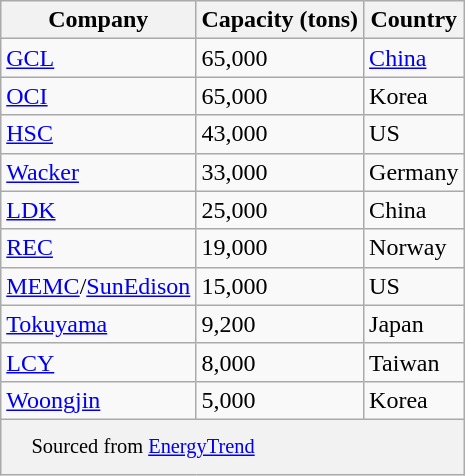<table class="wikitable">
<tr>
<th>Company</th>
<th>Capacity (tons)</th>
<th>Country</th>
</tr>
<tr>
<td><a href='#'>GCL</a></td>
<td>65,000</td>
<td><a href='#'>China</a></td>
</tr>
<tr>
<td><a href='#'>OCI</a></td>
<td>65,000</td>
<td>Korea</td>
</tr>
<tr>
<td><a href='#'>HSC</a></td>
<td>43,000</td>
<td>US</td>
</tr>
<tr>
<td><a href='#'>Wacker</a></td>
<td>33,000</td>
<td>Germany</td>
</tr>
<tr>
<td><a href='#'>LDK</a></td>
<td>25,000</td>
<td>China</td>
</tr>
<tr>
<td><a href='#'>REC</a></td>
<td>19,000</td>
<td>Norway</td>
</tr>
<tr>
<td><a href='#'>MEMC</a>/<a href='#'>SunEdison</a></td>
<td>15,000</td>
<td>US</td>
</tr>
<tr>
<td><a href='#'>Tokuyama</a></td>
<td>9,200</td>
<td>Japan</td>
</tr>
<tr>
<td><a href='#'>LCY</a></td>
<td>8,000</td>
<td>Taiwan</td>
</tr>
<tr>
<td><a href='#'>Woongjin</a></td>
<td>5,000</td>
<td>Korea</td>
</tr>
<tr>
<td colspan=3 style="font-size: 0.85em; padding: 10px 0 10px 20px; background-color: #f2f2f2;">Sourced from <a href='#'>EnergyTrend</a></td>
</tr>
</table>
